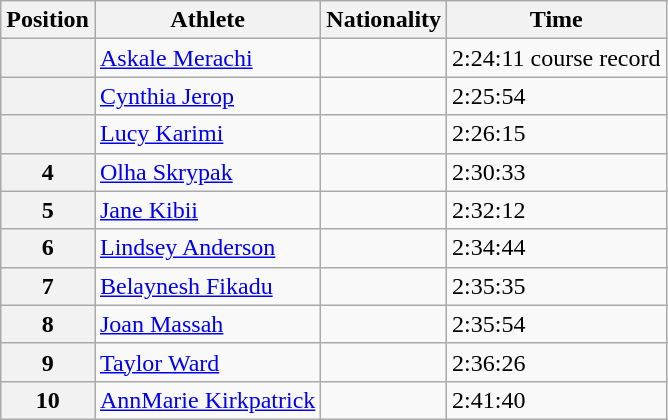<table class="wikitable sortable">
<tr>
<th>Position</th>
<th>Athlete</th>
<th>Nationality</th>
<th>Time</th>
</tr>
<tr>
<th></th>
<td><a href='#'>Askale Merachi</a></td>
<td></td>
<td>2:24:11 course record</td>
</tr>
<tr>
<th></th>
<td><a href='#'>Cynthia Jerop</a></td>
<td></td>
<td>2:25:54</td>
</tr>
<tr>
<th></th>
<td><a href='#'>Lucy Karimi</a></td>
<td></td>
<td>2:26:15</td>
</tr>
<tr>
<th>4</th>
<td><a href='#'>Olha Skrypak</a></td>
<td></td>
<td>2:30:33</td>
</tr>
<tr>
<th>5</th>
<td><a href='#'>Jane Kibii</a></td>
<td></td>
<td>2:32:12</td>
</tr>
<tr>
<th>6</th>
<td><a href='#'>Lindsey Anderson</a></td>
<td></td>
<td>2:34:44</td>
</tr>
<tr>
<th>7</th>
<td><a href='#'>Belaynesh Fikadu</a></td>
<td></td>
<td>2:35:35</td>
</tr>
<tr>
<th>8</th>
<td><a href='#'>Joan Massah</a></td>
<td></td>
<td>2:35:54</td>
</tr>
<tr>
<th>9</th>
<td><a href='#'>Taylor Ward</a></td>
<td></td>
<td>2:36:26</td>
</tr>
<tr>
<th>10</th>
<td><a href='#'>AnnMarie Kirkpatrick</a></td>
<td></td>
<td>2:41:40</td>
</tr>
</table>
